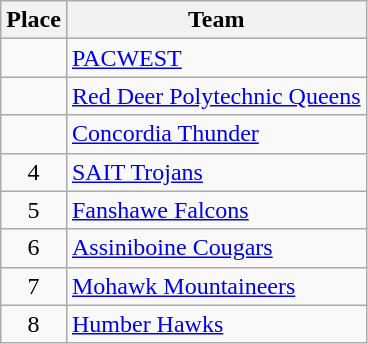<table class="wikitable">
<tr>
<th>Place</th>
<th>Team</th>
</tr>
<tr>
<td align=center></td>
<td> <a href='#'>PACWEST</a></td>
</tr>
<tr>
<td align=center></td>
<td> <a href='#'>Red Deer Polytechnic Queens</a></td>
</tr>
<tr>
<td align=center></td>
<td> <a href='#'>Concordia Thunder</a></td>
</tr>
<tr>
<td align=center>4</td>
<td> <a href='#'>SAIT Trojans</a></td>
</tr>
<tr>
<td align=center>5</td>
<td> <a href='#'>Fanshawe Falcons</a></td>
</tr>
<tr>
<td align=center>6</td>
<td> <a href='#'>Assiniboine Cougars</a></td>
</tr>
<tr>
<td align=center>7</td>
<td> <a href='#'>Mohawk Mountaineers</a></td>
</tr>
<tr>
<td align=center>8</td>
<td> <a href='#'>Humber Hawks</a></td>
</tr>
</table>
